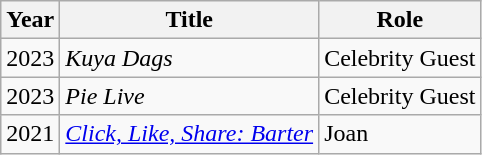<table class="wikitable">
<tr>
<th>Year</th>
<th>Title</th>
<th>Role</th>
</tr>
<tr>
<td>2023</td>
<td><em>Kuya Dags</em></td>
<td>Celebrity Guest</td>
</tr>
<tr>
<td>2023</td>
<td><em>Pie Live</em></td>
<td>Celebrity Guest</td>
</tr>
<tr>
<td>2021</td>
<td><em><a href='#'>Click, Like, Share: Barter</a></em></td>
<td>Joan</td>
</tr>
</table>
